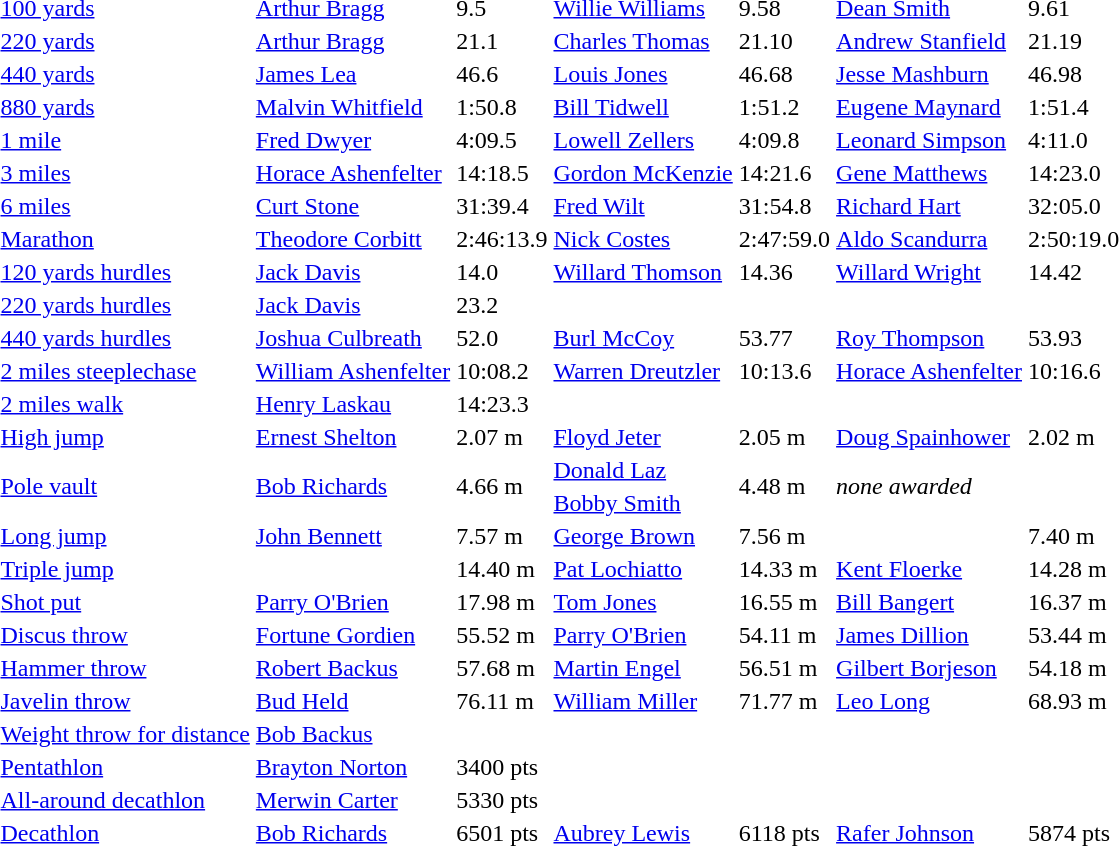<table>
<tr>
<td><a href='#'>100 yards</a></td>
<td><a href='#'>Arthur Bragg</a></td>
<td>9.5</td>
<td><a href='#'>Willie Williams</a></td>
<td>9.58</td>
<td><a href='#'>Dean Smith</a></td>
<td>9.61</td>
</tr>
<tr>
<td><a href='#'>220 yards</a></td>
<td><a href='#'>Arthur Bragg</a></td>
<td>21.1</td>
<td><a href='#'>Charles Thomas</a></td>
<td>21.10</td>
<td><a href='#'>Andrew Stanfield</a></td>
<td>21.19</td>
</tr>
<tr>
<td><a href='#'>440 yards</a></td>
<td><a href='#'>James Lea</a></td>
<td>46.6</td>
<td><a href='#'>Louis Jones</a></td>
<td>46.68</td>
<td><a href='#'>Jesse Mashburn</a></td>
<td>46.98</td>
</tr>
<tr>
<td><a href='#'>880 yards</a></td>
<td><a href='#'>Malvin Whitfield</a></td>
<td>1:50.8</td>
<td><a href='#'>Bill Tidwell</a></td>
<td>1:51.2</td>
<td><a href='#'>Eugene Maynard</a></td>
<td>1:51.4</td>
</tr>
<tr>
<td><a href='#'>1 mile</a></td>
<td><a href='#'>Fred Dwyer</a></td>
<td>4:09.5</td>
<td><a href='#'>Lowell Zellers</a></td>
<td>4:09.8</td>
<td><a href='#'>Leonard Simpson</a></td>
<td>4:11.0</td>
</tr>
<tr>
<td><a href='#'>3 miles</a></td>
<td><a href='#'>Horace Ashenfelter</a></td>
<td>14:18.5</td>
<td><a href='#'>Gordon McKenzie</a></td>
<td>14:21.6</td>
<td><a href='#'>Gene Matthews</a></td>
<td>14:23.0</td>
</tr>
<tr>
<td><a href='#'>6 miles</a></td>
<td><a href='#'>Curt Stone</a></td>
<td>31:39.4</td>
<td><a href='#'>Fred Wilt</a></td>
<td>31:54.8</td>
<td><a href='#'>Richard Hart</a></td>
<td>32:05.0</td>
</tr>
<tr>
<td><a href='#'>Marathon</a></td>
<td><a href='#'>Theodore Corbitt</a></td>
<td>2:46:13.9</td>
<td><a href='#'>Nick Costes</a></td>
<td>2:47:59.0</td>
<td><a href='#'>Aldo Scandurra</a></td>
<td>2:50:19.0</td>
</tr>
<tr>
<td><a href='#'>120 yards hurdles</a></td>
<td><a href='#'>Jack Davis</a></td>
<td>14.0</td>
<td><a href='#'>Willard Thomson</a></td>
<td>14.36</td>
<td><a href='#'>Willard Wright</a></td>
<td>14.42</td>
</tr>
<tr>
<td><a href='#'>220 yards hurdles</a></td>
<td><a href='#'>Jack Davis</a></td>
<td>23.2</td>
<td></td>
<td></td>
<td></td>
<td></td>
</tr>
<tr>
<td><a href='#'>440 yards hurdles</a></td>
<td><a href='#'>Joshua Culbreath</a></td>
<td>52.0</td>
<td><a href='#'>Burl McCoy</a></td>
<td>53.77</td>
<td><a href='#'>Roy Thompson</a></td>
<td>53.93</td>
</tr>
<tr>
<td><a href='#'>2 miles steeplechase</a></td>
<td><a href='#'>William Ashenfelter</a></td>
<td>10:08.2</td>
<td><a href='#'>Warren Dreutzler</a></td>
<td>10:13.6</td>
<td><a href='#'>Horace Ashenfelter</a></td>
<td>10:16.6</td>
</tr>
<tr>
<td><a href='#'>2 miles walk</a></td>
<td><a href='#'>Henry Laskau</a></td>
<td>14:23.3</td>
<td></td>
<td></td>
<td></td>
<td></td>
</tr>
<tr>
<td><a href='#'>High jump</a></td>
<td><a href='#'>Ernest Shelton</a></td>
<td>2.07 m</td>
<td><a href='#'>Floyd Jeter</a></td>
<td>2.05 m</td>
<td><a href='#'>Doug Spainhower</a></td>
<td>2.02 m</td>
</tr>
<tr>
<td rowspan=2><a href='#'>Pole vault</a></td>
<td rowspan=2><a href='#'>Bob Richards</a></td>
<td rowspan=2>4.66 m</td>
<td><a href='#'>Donald Laz</a></td>
<td rowspan=2>4.48 m</td>
<td rowspan=2 colspan=2><em>none awarded</em></td>
</tr>
<tr>
<td rowspan=1><a href='#'>Bobby Smith</a></td>
</tr>
<tr>
<td><a href='#'>Long jump</a></td>
<td><a href='#'>John Bennett</a></td>
<td>7.57 m</td>
<td><a href='#'>George Brown</a></td>
<td>7.56 m</td>
<td></td>
<td>7.40 m</td>
</tr>
<tr>
<td><a href='#'>Triple jump</a></td>
<td></td>
<td>14.40 m</td>
<td><a href='#'>Pat Lochiatto</a></td>
<td>14.33 m</td>
<td><a href='#'>Kent Floerke</a></td>
<td>14.28 m</td>
</tr>
<tr>
<td><a href='#'>Shot put</a></td>
<td><a href='#'>Parry O'Brien</a></td>
<td>17.98 m</td>
<td><a href='#'>Tom Jones</a></td>
<td>16.55 m</td>
<td><a href='#'>Bill Bangert</a></td>
<td>16.37 m</td>
</tr>
<tr>
<td><a href='#'>Discus throw</a></td>
<td><a href='#'>Fortune Gordien</a></td>
<td>55.52 m</td>
<td><a href='#'>Parry O'Brien</a></td>
<td>54.11 m</td>
<td><a href='#'>James Dillion</a></td>
<td>53.44 m</td>
</tr>
<tr>
<td><a href='#'>Hammer throw</a></td>
<td><a href='#'>Robert Backus</a></td>
<td>57.68 m</td>
<td><a href='#'>Martin Engel</a></td>
<td>56.51 m</td>
<td><a href='#'>Gilbert Borjeson</a></td>
<td>54.18 m</td>
</tr>
<tr>
<td><a href='#'>Javelin throw</a></td>
<td><a href='#'>Bud Held</a></td>
<td>76.11 m</td>
<td><a href='#'>William Miller</a></td>
<td>71.77 m</td>
<td><a href='#'>Leo Long</a></td>
<td>68.93 m</td>
</tr>
<tr>
<td><a href='#'>Weight throw for distance</a></td>
<td><a href='#'>Bob Backus</a></td>
<td></td>
<td></td>
<td></td>
<td></td>
<td></td>
</tr>
<tr>
<td><a href='#'>Pentathlon</a></td>
<td><a href='#'>Brayton Norton</a></td>
<td>3400 pts</td>
<td></td>
<td></td>
<td></td>
<td></td>
</tr>
<tr>
<td><a href='#'>All-around decathlon</a></td>
<td><a href='#'>Merwin Carter</a></td>
<td>5330 pts</td>
<td></td>
<td></td>
<td></td>
<td></td>
</tr>
<tr>
<td><a href='#'>Decathlon</a></td>
<td><a href='#'>Bob Richards</a></td>
<td>6501 pts</td>
<td><a href='#'>Aubrey Lewis</a></td>
<td>6118 pts</td>
<td><a href='#'>Rafer Johnson</a></td>
<td>5874 pts</td>
</tr>
</table>
